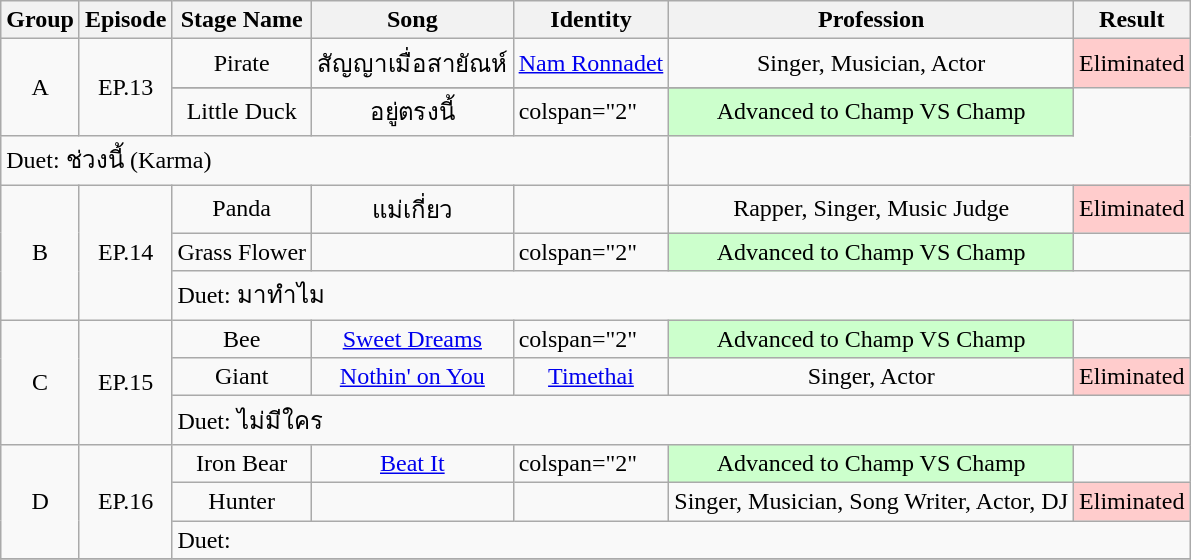<table class="wikitable">
<tr>
<th>Group</th>
<th>Episode</th>
<th>Stage Name</th>
<th>Song</th>
<th>Identity</th>
<th>Profession</th>
<th>Result</th>
</tr>
<tr>
<td align="center" rowspan="3">A</td>
<td rowspan="3" align="center">EP.13</td>
<td style="text-align:center;">Pirate</td>
<td style="text-align:center;">สัญญาเมื่อสายัณห์</td>
<td style="text-align:center;"><a href='#'>Nam Ronnadet</a></td>
<td style="text-align:center;">Singer, Musician, Actor</td>
<td style="text-align:center; background:#ffcccc;">Eliminated</td>
</tr>
<tr>
</tr>
<tr>
<td style="text-align:center;">Little Duck</td>
<td style="text-align:center;">อยู่ตรงนี้</td>
<td>colspan="2"  </td>
<td style="text-align:center; background:#ccffcc;">Advanced to Champ VS Champ</td>
</tr>
<tr>
<td colspan="5">Duet: ช่วงนี้ (Karma)</td>
</tr>
<tr>
<td align="center" rowspan="3">B</td>
<td rowspan="3" align="center">EP.14</td>
<td style="text-align:center;">Panda</td>
<td style="text-align:center;">แม่เกี่ยว</td>
<td style="text-align:center;"></td>
<td style="text-align:center;">Rapper, Singer, Music Judge</td>
<td style="text-align:center; background:#ffcccc;">Eliminated</td>
</tr>
<tr>
<td style="text-align:center;">Grass Flower</td>
<td style="text-align:center;"></td>
<td>colspan="2"  </td>
<td style="text-align:center; background:#ccffcc;">Advanced to Champ VS Champ</td>
</tr>
<tr>
<td colspan="5">Duet: มาทำไม</td>
</tr>
<tr>
<td align="center" rowspan="3">C</td>
<td rowspan="3" align="center">EP.15</td>
<td style="text-align:center;">Bee</td>
<td style="text-align:center;"><a href='#'>Sweet Dreams</a></td>
<td>colspan="2"  </td>
<td style="text-align:center; background:#ccffcc;">Advanced to Champ VS Champ</td>
</tr>
<tr>
<td style="text-align:center;">Giant</td>
<td style="text-align:center;"><a href='#'>Nothin' on You</a></td>
<td style="text-align:center;"><a href='#'>Timethai</a></td>
<td style="text-align:center;">Singer, Actor</td>
<td style="text-align:center; background:#ffcccc;">Eliminated</td>
</tr>
<tr>
<td colspan="5">Duet: ไม่มีใคร</td>
</tr>
<tr>
<td align="center" rowspan="3">D</td>
<td rowspan="3" align="center">EP.16</td>
<td style="text-align:center;">Iron Bear</td>
<td style="text-align:center;"><a href='#'>Beat It</a></td>
<td>colspan="2"  </td>
<td style="text-align:center; background:#ccffcc;">Advanced to Champ VS Champ</td>
</tr>
<tr>
<td style="text-align:center;">Hunter</td>
<td style="text-align:center;"></td>
<td style="text-align:center;"></td>
<td style="text-align:center;">Singer, Musician, Song Writer, Actor,  DJ</td>
<td style="text-align:center; background:#ffcccc;">Eliminated</td>
</tr>
<tr>
<td colspan="5">Duet: </td>
</tr>
<tr>
</tr>
</table>
